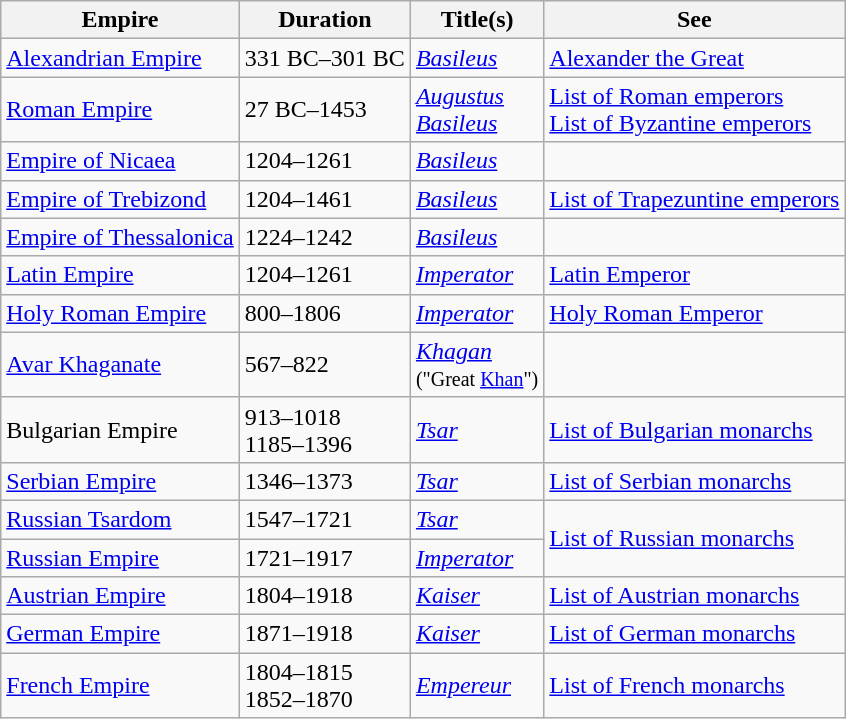<table class="wikitable">
<tr>
<th>Empire</th>
<th>Duration</th>
<th>Title(s)</th>
<th>See</th>
</tr>
<tr>
<td><a href='#'>Alexandrian Empire</a></td>
<td>331 BC–301 BC</td>
<td><em><a href='#'>Basileus</a></em></td>
<td><a href='#'>Alexander the Great</a></td>
</tr>
<tr>
<td><a href='#'>Roman Empire</a></td>
<td>27 BC–1453</td>
<td><em><a href='#'>Augustus</a><br><a href='#'>Basileus</a></em></td>
<td><a href='#'>List of Roman emperors</a><br><a href='#'>List of Byzantine emperors</a></td>
</tr>
<tr>
<td><a href='#'>Empire of Nicaea</a></td>
<td>1204–1261</td>
<td><em><a href='#'>Basileus</a></em></td>
<td></td>
</tr>
<tr>
<td><a href='#'>Empire of Trebizond</a></td>
<td>1204–1461</td>
<td><em><a href='#'>Basileus</a></em></td>
<td><a href='#'>List of Trapezuntine emperors</a></td>
</tr>
<tr>
<td><a href='#'>Empire of Thessalonica</a></td>
<td>1224–1242</td>
<td><em><a href='#'>Basileus</a></em></td>
<td></td>
</tr>
<tr>
<td><a href='#'>Latin Empire</a></td>
<td>1204–1261</td>
<td><em><a href='#'>Imperator</a></em></td>
<td><a href='#'>Latin Emperor</a></td>
</tr>
<tr>
<td><a href='#'>Holy Roman Empire</a></td>
<td>800–1806</td>
<td><em><a href='#'>Imperator</a></em></td>
<td><a href='#'>Holy Roman Emperor</a></td>
</tr>
<tr>
<td><a href='#'>Avar Khaganate</a></td>
<td>567–822</td>
<td><em><a href='#'>Khagan</a></em><br><small>("Great <a href='#'>Khan</a>")</small></td>
<td></td>
</tr>
<tr>
<td>Bulgarian Empire</td>
<td>913–1018<br>1185–1396</td>
<td><em><a href='#'>Tsar</a></em></td>
<td><a href='#'>List of Bulgarian monarchs</a></td>
</tr>
<tr>
<td><a href='#'>Serbian Empire</a></td>
<td>1346–1373</td>
<td><em><a href='#'>Tsar</a></em></td>
<td><a href='#'>List of Serbian monarchs</a></td>
</tr>
<tr>
<td><a href='#'>Russian Tsardom</a></td>
<td>1547–1721</td>
<td><em><a href='#'>Tsar</a></em></td>
<td rowspan="2"><a href='#'>List of Russian monarchs</a></td>
</tr>
<tr>
<td><a href='#'>Russian Empire</a></td>
<td>1721–1917</td>
<td><em><a href='#'>Imperator</a></em></td>
</tr>
<tr>
<td><a href='#'>Austrian Empire</a></td>
<td>1804–1918</td>
<td><em><a href='#'>Kaiser</a></em></td>
<td><a href='#'>List of Austrian monarchs</a></td>
</tr>
<tr>
<td><a href='#'>German Empire</a></td>
<td>1871–1918</td>
<td><em><a href='#'>Kaiser</a></em></td>
<td><a href='#'>List of German monarchs</a></td>
</tr>
<tr>
<td><a href='#'>French Empire</a></td>
<td>1804–1815<br>1852–1870</td>
<td><em><a href='#'>Empereur</a></em></td>
<td><a href='#'>List of French monarchs</a></td>
</tr>
</table>
